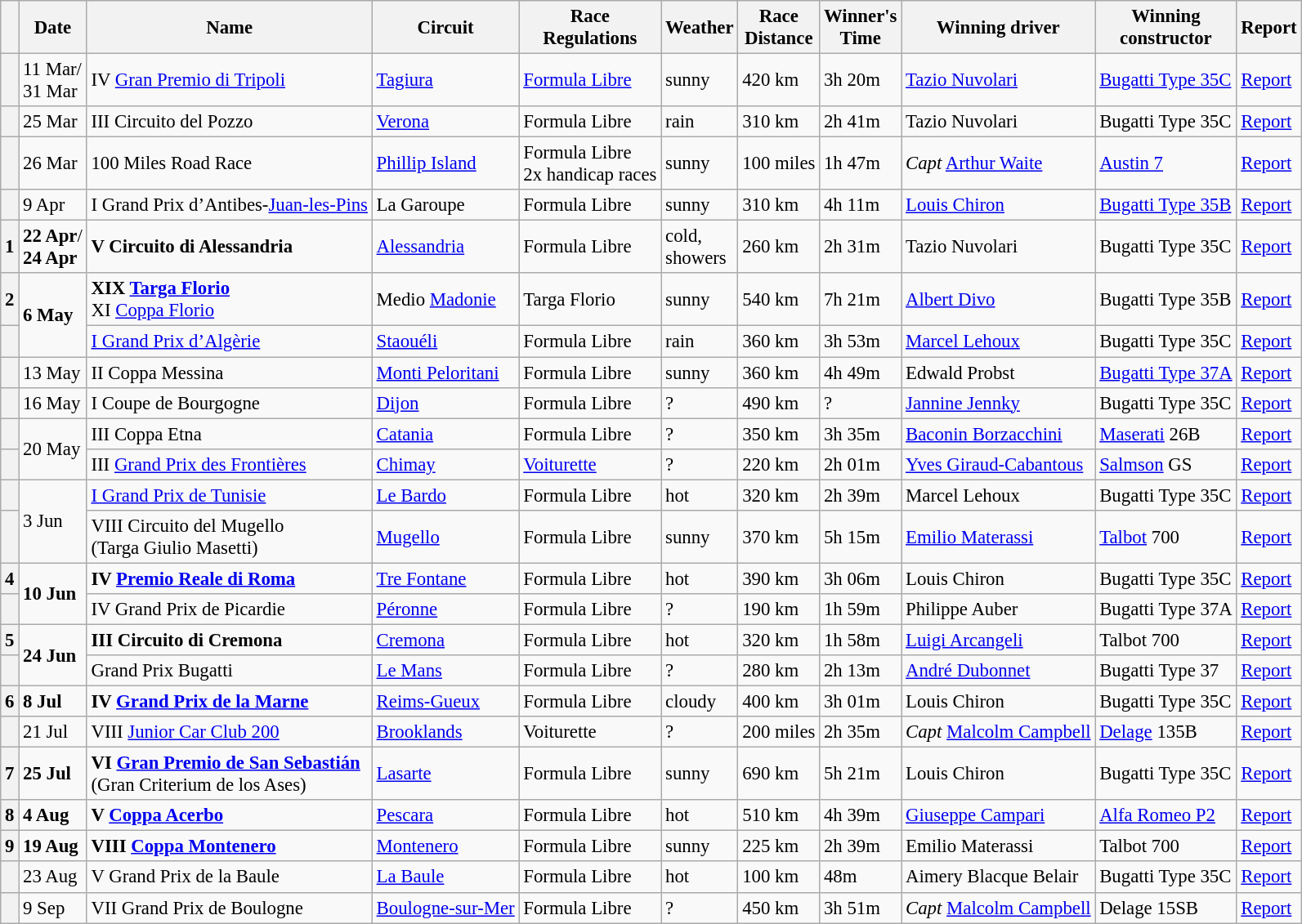<table class="wikitable" style="font-size:95%">
<tr>
<th></th>
<th>Date</th>
<th>Name</th>
<th>Circuit</th>
<th>Race<br>Regulations</th>
<th>Weather</th>
<th>Race<br>Distance</th>
<th>Winner's<br>Time</th>
<th>Winning driver</th>
<th>Winning<br>constructor</th>
<th>Report</th>
</tr>
<tr>
<th></th>
<td>11 Mar/<br>31 Mar</td>
<td> IV <a href='#'>Gran Premio di Tripoli</a></td>
<td><a href='#'>Tagiura</a></td>
<td><a href='#'>Formula Libre</a></td>
<td>sunny</td>
<td>420 km</td>
<td>3h 20m</td>
<td> <a href='#'>Tazio Nuvolari</a></td>
<td><a href='#'>Bugatti Type 35C</a></td>
<td><a href='#'>Report</a></td>
</tr>
<tr>
<th></th>
<td>25 Mar</td>
<td> III Circuito del Pozzo</td>
<td><a href='#'>Verona</a></td>
<td>Formula Libre</td>
<td>rain</td>
<td>310 km</td>
<td>2h 41m</td>
<td> Tazio Nuvolari</td>
<td>Bugatti Type 35C</td>
<td><a href='#'>Report</a></td>
</tr>
<tr>
<th></th>
<td>26 Mar</td>
<td> 100 Miles Road Race</td>
<td><a href='#'>Phillip Island</a></td>
<td>Formula Libre<br>2x handicap races</td>
<td>sunny</td>
<td>100 miles</td>
<td>1h 47m</td>
<td> <em>Capt</em> <a href='#'>Arthur Waite</a></td>
<td><a href='#'>Austin 7</a></td>
<td><a href='#'>Report</a></td>
</tr>
<tr>
<th></th>
<td>9 Apr</td>
<td> I Grand Prix d’Antibes-<a href='#'>Juan-les-Pins</a></td>
<td>La Garoupe</td>
<td>Formula Libre</td>
<td>sunny</td>
<td>310 km</td>
<td>4h 11m</td>
<td> <a href='#'>Louis Chiron</a></td>
<td><a href='#'>Bugatti Type 35B</a></td>
<td><a href='#'>Report</a></td>
</tr>
<tr>
<th>1</th>
<td><strong>22 Apr</strong>/<br><strong>24 Apr</strong></td>
<td> <strong>V Circuito di Alessandria</strong></td>
<td><a href='#'>Alessandria</a></td>
<td>Formula Libre</td>
<td>cold, <br>showers</td>
<td>260 km</td>
<td>2h 31m</td>
<td> Tazio Nuvolari</td>
<td>Bugatti Type 35C</td>
<td><a href='#'>Report</a></td>
</tr>
<tr>
<th>2</th>
<td rowspan=2><strong>6 May</strong></td>
<td> <strong>XIX <a href='#'>Targa Florio</a> </strong><br> XI <a href='#'>Coppa Florio</a></td>
<td>Medio <a href='#'>Madonie</a></td>
<td>Targa Florio</td>
<td>sunny</td>
<td>540 km</td>
<td>7h 21m</td>
<td> <a href='#'>Albert Divo</a></td>
<td>Bugatti Type 35B</td>
<td><a href='#'>Report</a></td>
</tr>
<tr>
<th></th>
<td> <a href='#'>I Grand Prix d’Algèrie</a></td>
<td><a href='#'>Staouéli</a></td>
<td>Formula Libre</td>
<td>rain</td>
<td>360 km</td>
<td>3h 53m</td>
<td> <a href='#'>Marcel Lehoux</a></td>
<td>Bugatti Type 35C</td>
<td><a href='#'>Report</a></td>
</tr>
<tr>
<th></th>
<td>13 May</td>
<td> II Coppa Messina</td>
<td><a href='#'>Monti Peloritani</a></td>
<td>Formula Libre</td>
<td>sunny</td>
<td>360 km</td>
<td>4h 49m</td>
<td> Edwald Probst</td>
<td><a href='#'>Bugatti Type 37A</a></td>
<td><a href='#'>Report</a></td>
</tr>
<tr>
<th></th>
<td>16 May</td>
<td> I Coupe de Bourgogne</td>
<td><a href='#'>Dijon</a></td>
<td>Formula Libre</td>
<td>?</td>
<td>490 km</td>
<td>?</td>
<td> <a href='#'>Jannine Jennky</a></td>
<td>Bugatti Type 35C</td>
<td><a href='#'>Report</a></td>
</tr>
<tr>
<th></th>
<td rowspan=2>20 May</td>
<td> III Coppa Etna</td>
<td><a href='#'>Catania</a></td>
<td>Formula Libre</td>
<td>?</td>
<td>350 km</td>
<td>3h 35m</td>
<td> <a href='#'>Baconin Borzacchini</a></td>
<td><a href='#'>Maserati</a> 26B</td>
<td><a href='#'>Report</a></td>
</tr>
<tr>
<th></th>
<td> III <a href='#'>Grand Prix des Frontières</a></td>
<td><a href='#'>Chimay</a></td>
<td><a href='#'>Voiturette</a></td>
<td>?</td>
<td>220 km</td>
<td>2h 01m</td>
<td> <a href='#'>Yves Giraud-Cabantous</a></td>
<td><a href='#'>Salmson</a> GS</td>
<td><a href='#'>Report</a></td>
</tr>
<tr>
<th></th>
<td rowspan=2>3 Jun</td>
<td> <a href='#'>I Grand Prix de Tunisie</a></td>
<td><a href='#'>Le Bardo</a></td>
<td>Formula Libre</td>
<td>hot</td>
<td>320 km</td>
<td>2h 39m</td>
<td> Marcel Lehoux</td>
<td>Bugatti Type 35C</td>
<td><a href='#'>Report</a></td>
</tr>
<tr>
<th></th>
<td> VIII Circuito del Mugello<br> (Targa Giulio Masetti) </td>
<td><a href='#'>Mugello</a></td>
<td>Formula Libre</td>
<td>sunny</td>
<td>370 km</td>
<td>5h 15m</td>
<td> <a href='#'>Emilio Materassi</a></td>
<td><a href='#'>Talbot</a> 700</td>
<td><a href='#'>Report</a></td>
</tr>
<tr>
<th>4</th>
<td rowspan=2><strong>10 Jun</strong></td>
<td> <strong>IV <a href='#'>Premio Reale di Roma</a></strong></td>
<td><a href='#'>Tre Fontane</a></td>
<td>Formula Libre</td>
<td>hot</td>
<td>390 km</td>
<td>3h 06m</td>
<td> Louis Chiron</td>
<td>Bugatti Type 35C</td>
<td><a href='#'>Report</a></td>
</tr>
<tr>
<th></th>
<td> IV Grand Prix de Picardie</td>
<td><a href='#'>Péronne</a></td>
<td>Formula Libre</td>
<td>?</td>
<td>190 km</td>
<td>1h 59m</td>
<td> Philippe Auber</td>
<td>Bugatti Type 37A</td>
<td><a href='#'>Report</a></td>
</tr>
<tr>
<th>5</th>
<td rowspan=2><strong>24 Jun</strong></td>
<td> <strong>III Circuito di Cremona</strong></td>
<td><a href='#'>Cremona</a></td>
<td>Formula Libre</td>
<td>hot</td>
<td>320 km</td>
<td>1h 58m</td>
<td> <a href='#'>Luigi Arcangeli</a></td>
<td>Talbot 700</td>
<td><a href='#'>Report</a></td>
</tr>
<tr>
<th></th>
<td> Grand Prix Bugatti</td>
<td><a href='#'>Le Mans</a></td>
<td>Formula Libre</td>
<td>?</td>
<td>280 km</td>
<td>2h 13m</td>
<td> <a href='#'>André Dubonnet</a></td>
<td>Bugatti Type 37</td>
<td><a href='#'>Report</a></td>
</tr>
<tr>
<th>6</th>
<td><strong>8 Jul</strong></td>
<td> <strong>IV <a href='#'>Grand Prix de la Marne</a> </strong></td>
<td><a href='#'>Reims-Gueux</a></td>
<td>Formula Libre</td>
<td>cloudy</td>
<td>400 km</td>
<td>3h 01m</td>
<td> Louis Chiron</td>
<td>Bugatti Type 35C</td>
<td><a href='#'>Report</a></td>
</tr>
<tr>
<th></th>
<td>21 Jul</td>
<td> VIII <a href='#'>Junior Car Club 200</a></td>
<td><a href='#'>Brooklands</a></td>
<td>Voiturette</td>
<td>?</td>
<td>200 miles</td>
<td>2h 35m</td>
<td> <em>Capt</em> <a href='#'>Malcolm Campbell</a></td>
<td><a href='#'>Delage</a> 135B</td>
<td><a href='#'>Report</a></td>
</tr>
<tr>
<th>7</th>
<td><strong>25 Jul</strong></td>
<td> <strong> VI <a href='#'>Gran Premio de San Sebastián</a></strong> <br>(Gran Criterium de los Ases)</td>
<td><a href='#'>Lasarte</a></td>
<td>Formula Libre</td>
<td>sunny</td>
<td>690 km</td>
<td>5h 21m</td>
<td> Louis Chiron</td>
<td>Bugatti Type 35C</td>
<td><a href='#'>Report</a></td>
</tr>
<tr>
<th>8</th>
<td><strong>4 Aug</strong></td>
<td> <strong>V <a href='#'>Coppa Acerbo</a> </strong></td>
<td><a href='#'>Pescara</a></td>
<td>Formula Libre</td>
<td>hot</td>
<td>510 km</td>
<td>4h 39m</td>
<td> <a href='#'>Giuseppe Campari</a></td>
<td><a href='#'>Alfa Romeo P2</a></td>
<td><a href='#'>Report</a></td>
</tr>
<tr>
<th>9</th>
<td><strong>19 Aug</strong></td>
<td> <strong>VIII <a href='#'>Coppa Montenero</a> </strong></td>
<td><a href='#'>Montenero</a></td>
<td>Formula Libre</td>
<td>sunny</td>
<td>225 km</td>
<td>2h 39m</td>
<td> Emilio Materassi</td>
<td>Talbot 700</td>
<td><a href='#'>Report</a></td>
</tr>
<tr>
<th></th>
<td>23 Aug</td>
<td> V Grand Prix de la Baule</td>
<td><a href='#'>La Baule</a></td>
<td>Formula Libre</td>
<td>hot</td>
<td>100 km</td>
<td>48m</td>
<td> Aimery Blacque Belair</td>
<td>Bugatti Type 35C</td>
<td><a href='#'>Report</a></td>
</tr>
<tr>
<th></th>
<td>9 Sep</td>
<td> VII Grand Prix de Boulogne</td>
<td><a href='#'>Boulogne-sur-Mer</a></td>
<td>Formula Libre</td>
<td>?</td>
<td>450 km</td>
<td>3h 51m</td>
<td> <em>Capt</em> <a href='#'>Malcolm Campbell</a></td>
<td>Delage 15SB</td>
<td><a href='#'>Report</a></td>
</tr>
</table>
